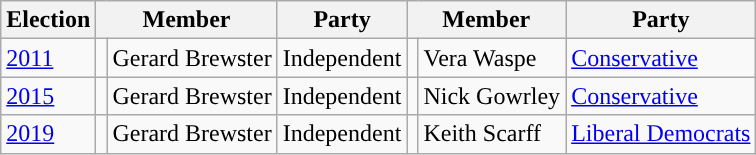<table class="wikitable">
<tr>
<th>Election</th>
<th colspan="2">Member</th>
<th>Party</th>
<th colspan="2">Member</th>
<th>Party</th>
</tr>
<tr>
<td><a href='#'>2011</a></td>
<td style="background-color: "></td>
<td>Gerard Brewster</td>
<td>Independent</td>
<td style="background-color: "></td>
<td>Vera Waspe</td>
<td><a href='#'>Conservative</a></td>
</tr>
<tr>
<td><a href='#'>2015</a></td>
<td style="background-color: "></td>
<td>Gerard Brewster</td>
<td>Independent</td>
<td style="background-color: "></td>
<td>Nick Gowrley</td>
<td><a href='#'>Conservative</a></td>
</tr>
<tr>
<td><a href='#'>2019</a></td>
<td style="background-color: "></td>
<td>Gerard Brewster</td>
<td>Independent</td>
<td style="background-color: "></td>
<td>Keith Scarff</td>
<td><a href='#'>Liberal Democrats</a></td>
</tr>
</table>
